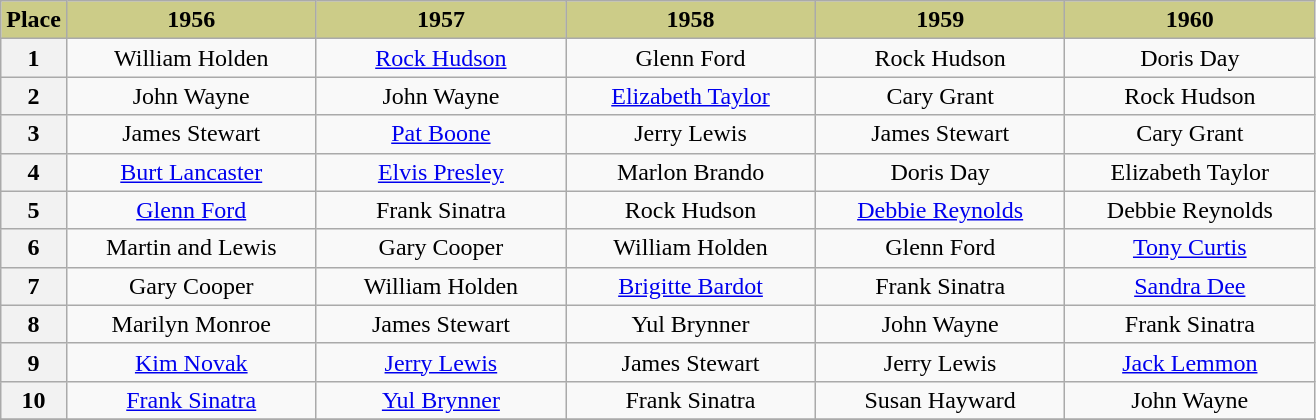<table class="wikitable" style="text-align:center">
<tr>
<th scope="col" style="background:#CC8" width="5%">Place</th>
<th scope="col" style="background:#CC8" width="19%">1956</th>
<th scope="col" style="background:#CC8" width="19%">1957</th>
<th scope="col" style="background:#CC8" width="19%">1958</th>
<th scope="col" style="background:#CC8" width="19%">1959</th>
<th scope="col" style="background:#CC8" width="19%">1960</th>
</tr>
<tr>
<th scope="row">1</th>
<td>William Holden</td>
<td><a href='#'>Rock Hudson</a></td>
<td>Glenn Ford</td>
<td>Rock Hudson</td>
<td>Doris Day</td>
</tr>
<tr>
<th scope="row">2</th>
<td>John Wayne</td>
<td>John Wayne</td>
<td><a href='#'>Elizabeth Taylor</a></td>
<td>Cary Grant</td>
<td>Rock Hudson</td>
</tr>
<tr>
<th scope="row">3</th>
<td>James Stewart</td>
<td><a href='#'>Pat Boone</a></td>
<td>Jerry Lewis</td>
<td>James Stewart</td>
<td>Cary Grant</td>
</tr>
<tr>
<th scope="row">4</th>
<td><a href='#'>Burt Lancaster</a></td>
<td><a href='#'>Elvis Presley</a></td>
<td>Marlon Brando</td>
<td>Doris Day</td>
<td>Elizabeth Taylor</td>
</tr>
<tr>
<th scope="row">5</th>
<td><a href='#'>Glenn Ford</a></td>
<td>Frank Sinatra</td>
<td>Rock Hudson</td>
<td><a href='#'>Debbie Reynolds</a></td>
<td>Debbie Reynolds</td>
</tr>
<tr>
<th scope="row">6</th>
<td>Martin and Lewis</td>
<td>Gary Cooper</td>
<td>William Holden</td>
<td>Glenn Ford</td>
<td><a href='#'>Tony Curtis</a></td>
</tr>
<tr>
<th scope="row">7</th>
<td>Gary Cooper</td>
<td>William Holden</td>
<td><a href='#'>Brigitte Bardot</a></td>
<td>Frank Sinatra</td>
<td><a href='#'>Sandra Dee</a></td>
</tr>
<tr>
<th scope="row">8</th>
<td>Marilyn Monroe</td>
<td>James Stewart</td>
<td>Yul Brynner</td>
<td>John Wayne</td>
<td>Frank Sinatra</td>
</tr>
<tr>
<th scope="row">9</th>
<td><a href='#'>Kim Novak</a></td>
<td><a href='#'>Jerry Lewis</a></td>
<td>James Stewart</td>
<td>Jerry Lewis</td>
<td><a href='#'>Jack Lemmon</a></td>
</tr>
<tr>
<th scope="row">10</th>
<td><a href='#'>Frank Sinatra</a></td>
<td><a href='#'>Yul Brynner</a></td>
<td>Frank Sinatra</td>
<td>Susan Hayward</td>
<td>John Wayne</td>
</tr>
<tr>
</tr>
</table>
